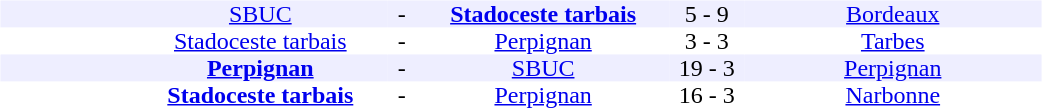<table table width=700>
<tr>
<td width=700 valign=top><br><table border=0 cellspacing=0 cellpadding=0 style=font-size: 100%; border-collapse: collapse; width=100%>
<tr align=center bgcolor=#EEEEFF>
<td width=90></td>
<td width=170><a href='#'>SBUC</a></td>
<td width=20>-</td>
<td width=170><strong><a href='#'>Stadoceste tarbais</a></strong></td>
<td width=50>5 - 9</td>
<td width=200><a href='#'>Bordeaux</a></td>
</tr>
<tr align=center bgcolor=#FFFFFF>
<td width=90></td>
<td width=170><a href='#'>Stadoceste tarbais</a></td>
<td width=20>-</td>
<td width=170><a href='#'>Perpignan</a></td>
<td width=50>3 - 3</td>
<td width=200><a href='#'>Tarbes</a></td>
</tr>
<tr align=center bgcolor=#EEEEFF>
<td width=90></td>
<td width=170><strong><a href='#'>Perpignan</a></strong></td>
<td width=20>-</td>
<td width=170><a href='#'>SBUC</a></td>
<td width=50>19 - 3</td>
<td width=200><a href='#'>Perpignan</a></td>
</tr>
<tr align=center bgcolor=#FFFFFF>
<td width=90></td>
<td width=170><strong><a href='#'>Stadoceste tarbais</a></strong></td>
<td width=20>-</td>
<td width=170><a href='#'>Perpignan</a></td>
<td width=50>16 - 3</td>
<td width=200><a href='#'>Narbonne</a></td>
</tr>
</table>
</td>
</tr>
</table>
